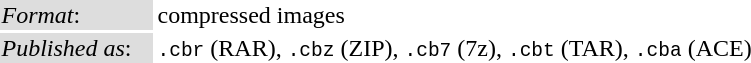<table style="text-align:left;">
<tr>
<td style="background:#ddd; width:100px;"><em>Format</em>:</td>
<td>compressed images</td>
</tr>
<tr>
<td style="background:#ddd;"><em>Published as</em>:</td>
<td><code>.cbr</code> (RAR), <code>.cbz</code> (ZIP), <code>.cb7</code> (7z), <code>.cbt</code> (TAR), <code>.cba</code> (ACE)</td>
</tr>
</table>
